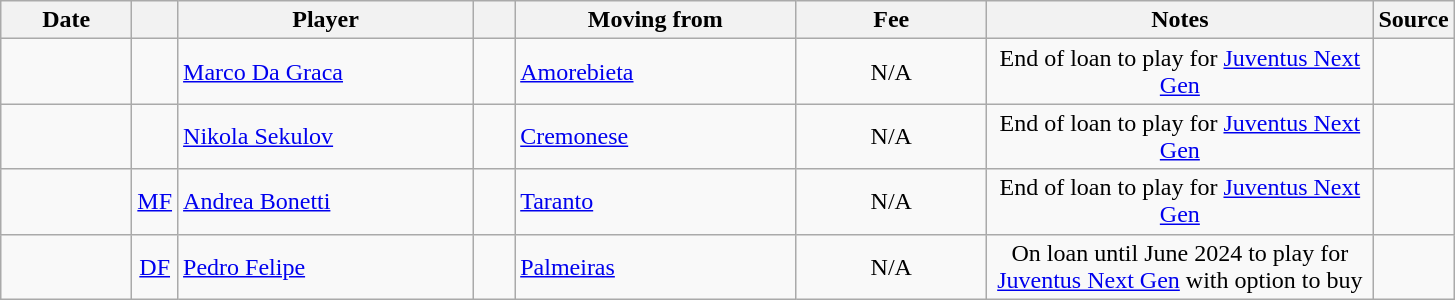<table class="wikitable sortable">
<tr>
<th style="width:80px;">Date</th>
<th style="width:20px;"></th>
<th style="width:190px;">Player</th>
<th style="width:20px;"></th>
<th style="width:180px;">Moving from</th>
<th style="width:120px;" class="unsortable">Fee</th>
<th style="width:250px;" class="unsortable">Notes</th>
<th style="width:20px;">Source</th>
</tr>
<tr>
<td></td>
<td align="center"></td>
<td> <a href='#'>Marco Da Graca</a></td>
<td align="center"></td>
<td> <a href='#'>Amorebieta</a></td>
<td align="center">N/A</td>
<td align="center">End of loan to play for <a href='#'>Juventus Next Gen</a></td>
<td></td>
</tr>
<tr>
<td></td>
<td align="center"></td>
<td> <a href='#'>Nikola Sekulov</a></td>
<td align="center"></td>
<td> <a href='#'>Cremonese</a></td>
<td align="center">N/A</td>
<td align="center">End of loan to play for <a href='#'>Juventus Next Gen</a></td>
<td></td>
</tr>
<tr>
<td></td>
<td align="center"><a href='#'>MF</a></td>
<td> <a href='#'>Andrea Bonetti</a></td>
<td align="center"></td>
<td> <a href='#'>Taranto</a></td>
<td align="center">N/A</td>
<td align="center">End of loan to play for <a href='#'>Juventus Next Gen</a></td>
<td></td>
</tr>
<tr>
<td></td>
<td align="center"><a href='#'>DF</a></td>
<td> <a href='#'>Pedro Felipe</a></td>
<td align="center"></td>
<td> <a href='#'>Palmeiras</a></td>
<td align="center">N/A</td>
<td align="center">On loan until June 2024 to play for <a href='#'>Juventus Next Gen</a> with option to buy</td>
<td></td>
</tr>
</table>
